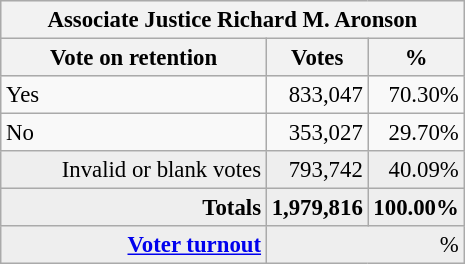<table class="wikitable" style="font-size: 95%;">
<tr style="background-color:#E9E9E9">
<th colspan=7>Associate Justice Richard M. Aronson</th>
</tr>
<tr style="background-color:#E9E9E9">
<th style="width: 170px">Vote on retention</th>
<th style="width: 50px">Votes</th>
<th style="width: 40px">%</th>
</tr>
<tr>
<td>Yes</td>
<td align="right">833,047</td>
<td align="right">70.30%</td>
</tr>
<tr>
<td>No</td>
<td align="right">353,027</td>
<td align="right">29.70%</td>
</tr>
<tr bgcolor="#EEEEEE">
<td align="right">Invalid or blank votes</td>
<td align="right">793,742</td>
<td align="right">40.09%</td>
</tr>
<tr bgcolor="#EEEEEE">
<td align="right"><strong>Totals</strong></td>
<td align="right"><strong>1,979,816</strong></td>
<td align="right"><strong>100.00%</strong></td>
</tr>
<tr bgcolor="#EEEEEE">
<td align="right"><strong><a href='#'>Voter turnout</a></strong></td>
<td colspan="2" align="right">%</td>
</tr>
</table>
